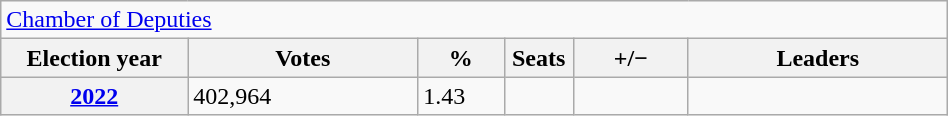<table class=wikitable style="width:50%; border:1px #AAAAFF solid">
<tr>
<td colspan=6><a href='#'>Chamber of Deputies</a></td>
</tr>
<tr>
<th width=13%>Election year</th>
<th width=16%>Votes</th>
<th width=6%>%</th>
<th width=1%>Seats</th>
<th width=8%>+/−</th>
<th width=18%>Leaders</th>
</tr>
<tr>
<th><a href='#'>2022</a></th>
<td>402,964</td>
<td>1.43</td>
<td></td>
<td></td>
<td></td>
</tr>
</table>
